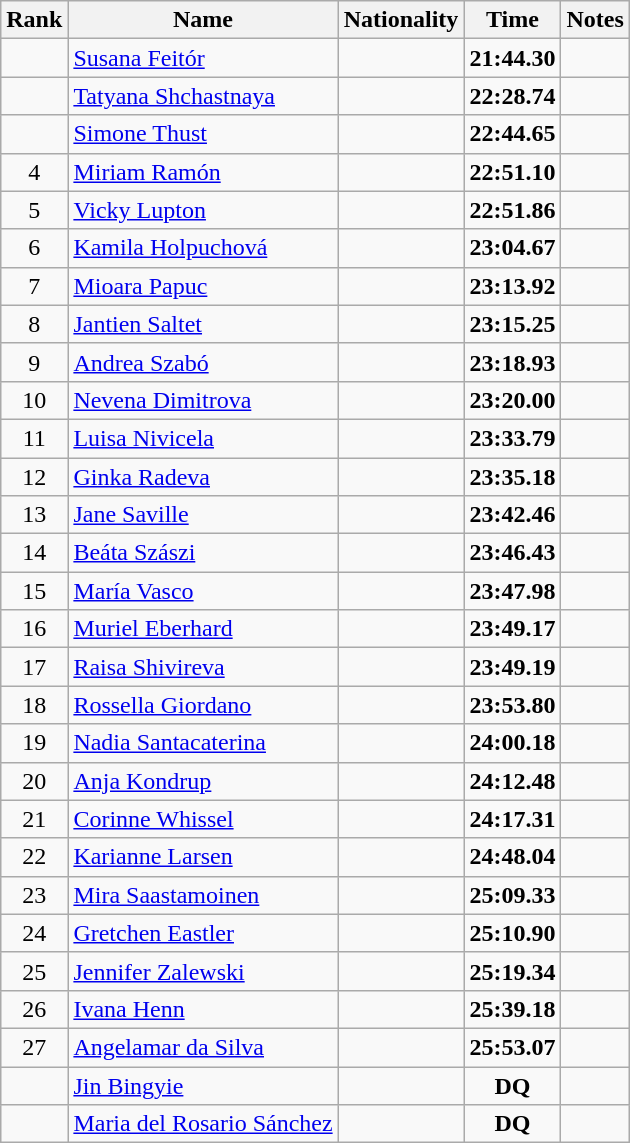<table class="wikitable sortable" style="text-align:center">
<tr>
<th>Rank</th>
<th>Name</th>
<th>Nationality</th>
<th>Time</th>
<th>Notes</th>
</tr>
<tr>
<td></td>
<td align=left><a href='#'>Susana Feitór</a></td>
<td align=left></td>
<td><strong>21:44.30</strong></td>
<td></td>
</tr>
<tr>
<td></td>
<td align=left><a href='#'>Tatyana Shchastnaya</a></td>
<td align=left></td>
<td><strong>22:28.74</strong></td>
<td></td>
</tr>
<tr>
<td></td>
<td align=left><a href='#'>Simone Thust</a></td>
<td align=left></td>
<td><strong>22:44.65</strong></td>
<td></td>
</tr>
<tr>
<td>4</td>
<td align=left><a href='#'>Miriam Ramón</a></td>
<td align=left></td>
<td><strong>22:51.10</strong></td>
<td></td>
</tr>
<tr>
<td>5</td>
<td align=left><a href='#'>Vicky Lupton</a></td>
<td align=left></td>
<td><strong>22:51.86</strong></td>
<td></td>
</tr>
<tr>
<td>6</td>
<td align=left><a href='#'>Kamila Holpuchová</a></td>
<td align=left></td>
<td><strong>23:04.67</strong></td>
<td></td>
</tr>
<tr>
<td>7</td>
<td align=left><a href='#'>Mioara Papuc</a></td>
<td align=left></td>
<td><strong>23:13.92</strong></td>
<td></td>
</tr>
<tr>
<td>8</td>
<td align=left><a href='#'>Jantien Saltet</a></td>
<td align=left></td>
<td><strong>23:15.25</strong></td>
<td></td>
</tr>
<tr>
<td>9</td>
<td align=left><a href='#'>Andrea Szabó</a></td>
<td align=left></td>
<td><strong>23:18.93</strong></td>
<td></td>
</tr>
<tr>
<td>10</td>
<td align=left><a href='#'>Nevena Dimitrova</a></td>
<td align=left></td>
<td><strong>23:20.00</strong></td>
<td></td>
</tr>
<tr>
<td>11</td>
<td align=left><a href='#'>Luisa Nivicela</a></td>
<td align=left></td>
<td><strong>23:33.79</strong></td>
<td></td>
</tr>
<tr>
<td>12</td>
<td align=left><a href='#'>Ginka Radeva</a></td>
<td align=left></td>
<td><strong>23:35.18</strong></td>
<td></td>
</tr>
<tr>
<td>13</td>
<td align=left><a href='#'>Jane Saville</a></td>
<td align=left></td>
<td><strong>23:42.46</strong></td>
<td></td>
</tr>
<tr>
<td>14</td>
<td align=left><a href='#'>Beáta Szászi</a></td>
<td align=left></td>
<td><strong>23:46.43</strong></td>
<td></td>
</tr>
<tr>
<td>15</td>
<td align=left><a href='#'>María Vasco</a></td>
<td align=left></td>
<td><strong>23:47.98</strong></td>
<td></td>
</tr>
<tr>
<td>16</td>
<td align=left><a href='#'>Muriel Eberhard</a></td>
<td align=left></td>
<td><strong>23:49.17</strong></td>
<td></td>
</tr>
<tr>
<td>17</td>
<td align=left><a href='#'>Raisa Shivireva</a></td>
<td align=left></td>
<td><strong>23:49.19</strong></td>
<td></td>
</tr>
<tr>
<td>18</td>
<td align=left><a href='#'>Rossella Giordano</a></td>
<td align=left></td>
<td><strong>23:53.80</strong></td>
<td></td>
</tr>
<tr>
<td>19</td>
<td align=left><a href='#'>Nadia Santacaterina</a></td>
<td align=left></td>
<td><strong>24:00.18</strong></td>
<td></td>
</tr>
<tr>
<td>20</td>
<td align=left><a href='#'>Anja Kondrup</a></td>
<td align=left></td>
<td><strong>24:12.48</strong></td>
<td></td>
</tr>
<tr>
<td>21</td>
<td align=left><a href='#'>Corinne Whissel</a></td>
<td align=left></td>
<td><strong>24:17.31</strong></td>
<td></td>
</tr>
<tr>
<td>22</td>
<td align=left><a href='#'>Karianne Larsen</a></td>
<td align=left></td>
<td><strong>24:48.04</strong></td>
<td></td>
</tr>
<tr>
<td>23</td>
<td align=left><a href='#'>Mira Saastamoinen</a></td>
<td align=left></td>
<td><strong>25:09.33</strong></td>
<td></td>
</tr>
<tr>
<td>24</td>
<td align=left><a href='#'>Gretchen Eastler</a></td>
<td align=left></td>
<td><strong>25:10.90</strong></td>
<td></td>
</tr>
<tr>
<td>25</td>
<td align=left><a href='#'>Jennifer Zalewski</a></td>
<td align=left></td>
<td><strong>25:19.34</strong></td>
<td></td>
</tr>
<tr>
<td>26</td>
<td align=left><a href='#'>Ivana Henn</a></td>
<td align=left></td>
<td><strong>25:39.18</strong></td>
<td></td>
</tr>
<tr>
<td>27</td>
<td align=left><a href='#'>Angelamar da Silva</a></td>
<td align=left></td>
<td><strong>25:53.07</strong></td>
<td></td>
</tr>
<tr>
<td></td>
<td align=left><a href='#'>Jin Bingyie</a></td>
<td align=left></td>
<td><strong>DQ</strong></td>
<td></td>
</tr>
<tr>
<td></td>
<td align=left><a href='#'>Maria del Rosario Sánchez</a></td>
<td align=left></td>
<td><strong>DQ</strong></td>
<td></td>
</tr>
</table>
